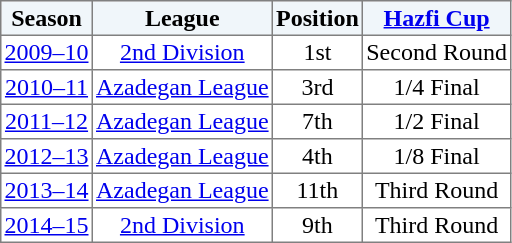<table border="1" cellpadding="2" style="border-collapse:collapse; text-align:center; font-size:normal;">
<tr style="background:#f0f6fa;">
<th>Season</th>
<th>League</th>
<th>Position</th>
<th><a href='#'>Hazfi Cup</a></th>
</tr>
<tr>
<td><a href='#'>2009–10</a></td>
<td><a href='#'>2nd Division</a></td>
<td>1st </td>
<td>Second Round</td>
</tr>
<tr>
<td><a href='#'>2010–11</a></td>
<td><a href='#'>Azadegan League</a></td>
<td>3rd</td>
<td>1/4 Final</td>
</tr>
<tr>
<td><a href='#'>2011–12</a></td>
<td><a href='#'>Azadegan League</a></td>
<td>7th</td>
<td>1/2 Final</td>
</tr>
<tr>
<td><a href='#'>2012–13</a></td>
<td><a href='#'>Azadegan League</a></td>
<td>4th</td>
<td>1/8 Final</td>
</tr>
<tr>
<td><a href='#'>2013–14</a></td>
<td><a href='#'>Azadegan League</a></td>
<td>11th </td>
<td>Third Round</td>
</tr>
<tr>
<td><a href='#'>2014–15</a></td>
<td><a href='#'>2nd Division</a></td>
<td>9th </td>
<td>Third Round</td>
</tr>
</table>
